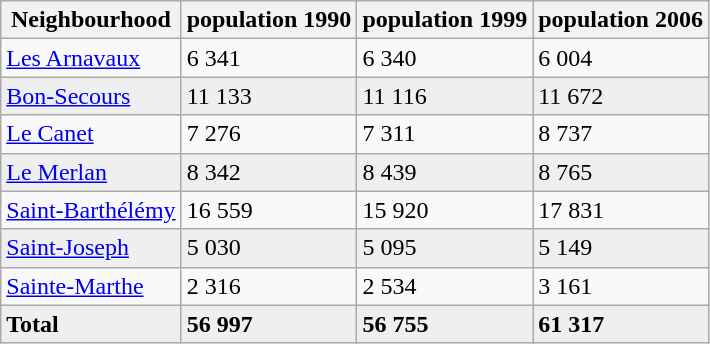<table table class="wikitable">
<tr>
<th>Neighbourhood</th>
<th>population 1990</th>
<th>population 1999</th>
<th>population 2006</th>
</tr>
<tr>
<td><a href='#'>Les Arnavaux</a></td>
<td>6 341</td>
<td>6 340</td>
<td>6 004</td>
</tr>
<tr style="background:#EFEFEF">
<td><a href='#'>Bon-Secours</a></td>
<td>11 133</td>
<td>11 116</td>
<td>11 672</td>
</tr>
<tr>
<td><a href='#'>Le Canet</a></td>
<td>7 276</td>
<td>7 311</td>
<td>8 737</td>
</tr>
<tr style="background:#EFEFEF">
<td><a href='#'>Le Merlan</a></td>
<td>8 342</td>
<td>8 439</td>
<td>8 765</td>
</tr>
<tr>
<td><a href='#'>Saint-Barthélémy</a></td>
<td>16 559</td>
<td>15 920</td>
<td>17 831</td>
</tr>
<tr style="background:#EFEFEF">
<td><a href='#'>Saint-Joseph</a></td>
<td>5 030</td>
<td>5 095</td>
<td>5 149</td>
</tr>
<tr>
<td><a href='#'>Sainte-Marthe</a></td>
<td>2 316</td>
<td>2 534</td>
<td>3 161</td>
</tr>
<tr style="background:#EFEFEF">
<td><strong>Total</strong></td>
<td><strong>56 997</strong></td>
<td><strong>56 755</strong></td>
<td><strong>61 317</strong></td>
</tr>
</table>
